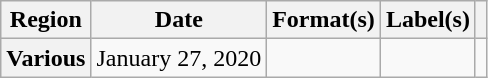<table class="wikitable plainrowheaders">
<tr>
<th scope="col">Region</th>
<th scope="col">Date</th>
<th scope="col">Format(s)</th>
<th scope="col">Label(s)</th>
<th scope="col"></th>
</tr>
<tr>
<th scope="row">Various</th>
<td>January 27, 2020</td>
<td></td>
<td></td>
<td style="text-align:center;"></td>
</tr>
</table>
